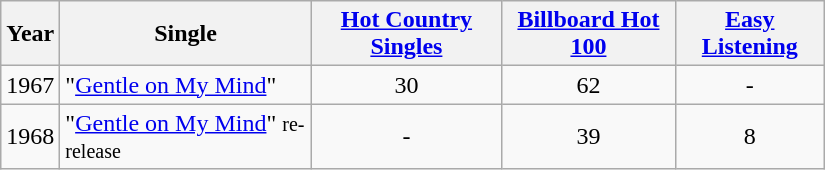<table border=1 cellspacing=0 cellpadding=2 width="550px" class="wikitable">
<tr>
<th>Year</th>
<th>Single</th>
<th><a href='#'>Hot Country Singles</a></th>
<th><a href='#'>Billboard Hot 100</a></th>
<th><a href='#'>Easy Listening</a></th>
</tr>
<tr>
<td align="center">1967</td>
<td align="left">"<a href='#'>Gentle on My Mind</a>"</td>
<td align="center">30</td>
<td align="center">62</td>
<td align="center">-</td>
</tr>
<tr>
<td align="center">1968</td>
<td align="left">"<a href='#'>Gentle on My Mind</a>" <small>re-release</small></td>
<td align="center">-</td>
<td align="center">39</td>
<td align="center">8</td>
</tr>
</table>
